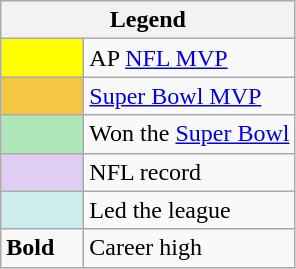<table class="wikitable">
<tr>
<th colspan="2">Legend</th>
</tr>
<tr>
<td style="background:#ff0; width:3em;"></td>
<td>AP <a href='#'>NFL MVP</a></td>
</tr>
<tr>
<td style="background:#f4c842; width:3em;"></td>
<td><a href='#'>Super Bowl MVP</a></td>
</tr>
<tr>
<td style="background:#afe6ba; width:3em;"></td>
<td>Won the <a href='#'>Super Bowl</a></td>
</tr>
<tr>
<td style="background:#e0cef2; width:3em;"></td>
<td>NFL record</td>
</tr>
<tr>
<td style="background:#cfecec; width:3em;"></td>
<td>Led the league</td>
</tr>
<tr>
<td style="width:3em;"><strong>Bold</strong></td>
<td>Career high</td>
</tr>
</table>
